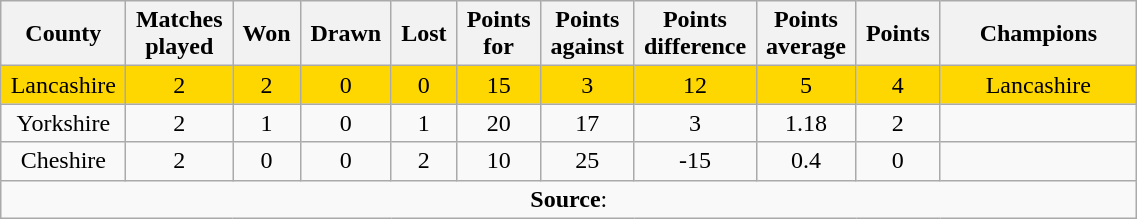<table class="wikitable plainrowheaders" style="text-align: center; width: 60%">
<tr>
<th scope="col" style="width: 5%;">County</th>
<th scope="col" style="width: 5%;">Matches played</th>
<th scope="col" style="width: 5%;">Won</th>
<th scope="col" style="width: 5%;">Drawn</th>
<th scope="col" style="width: 5%;">Lost</th>
<th scope="col" style="width: 5%;">Points for</th>
<th scope="col" style="width: 5%;">Points against</th>
<th scope="col" style="width: 5%;">Points difference</th>
<th scope="col" style="width: 5%;">Points average</th>
<th scope="col" style="width: 5%;">Points</th>
<th scope="col" style="width: 15%;">Champions</th>
</tr>
<tr style="background: gold;">
<td>Lancashire</td>
<td>2</td>
<td>2</td>
<td>0</td>
<td>0</td>
<td>15</td>
<td>3</td>
<td>12</td>
<td>5</td>
<td>4</td>
<td>Lancashire</td>
</tr>
<tr>
<td>Yorkshire</td>
<td>2</td>
<td>1</td>
<td>0</td>
<td>1</td>
<td>20</td>
<td>17</td>
<td>3</td>
<td>1.18</td>
<td>2</td>
<td></td>
</tr>
<tr>
<td>Cheshire</td>
<td>2</td>
<td>0</td>
<td>0</td>
<td>2</td>
<td>10</td>
<td>25</td>
<td>-15</td>
<td>0.4</td>
<td>0</td>
<td></td>
</tr>
<tr>
<td colspan="11"><strong>Source</strong>:</td>
</tr>
</table>
